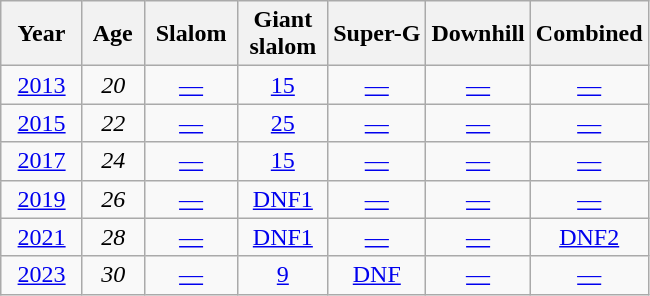<table class=wikitable style="text-align:center">
<tr>
<th>  Year  </th>
<th> Age </th>
<th> Slalom </th>
<th> Giant <br> slalom </th>
<th>Super-G</th>
<th>Downhill</th>
<th>Combined</th>
</tr>
<tr>
<td><a href='#'>2013</a></td>
<td><em>20</em></td>
<td><a href='#'>—</a></td>
<td><a href='#'>15</a></td>
<td><a href='#'>—</a></td>
<td><a href='#'>—</a></td>
<td><a href='#'>—</a></td>
</tr>
<tr>
<td><a href='#'>2015</a></td>
<td><em>22</em></td>
<td><a href='#'>—</a></td>
<td><a href='#'>25</a></td>
<td><a href='#'>—</a></td>
<td><a href='#'>—</a></td>
<td><a href='#'>—</a></td>
</tr>
<tr>
<td><a href='#'>2017</a></td>
<td><em>24</em></td>
<td><a href='#'>—</a></td>
<td><a href='#'>15</a></td>
<td><a href='#'>—</a></td>
<td><a href='#'>—</a></td>
<td><a href='#'>—</a></td>
</tr>
<tr>
<td><a href='#'>2019</a></td>
<td><em>26</em></td>
<td><a href='#'>—</a></td>
<td><a href='#'>DNF1</a></td>
<td><a href='#'>—</a></td>
<td><a href='#'>—</a></td>
<td><a href='#'>—</a></td>
</tr>
<tr>
<td><a href='#'>2021</a></td>
<td><em>28</em></td>
<td><a href='#'>—</a></td>
<td><a href='#'>DNF1</a></td>
<td><a href='#'>—</a></td>
<td><a href='#'>—</a></td>
<td><a href='#'>DNF2</a></td>
</tr>
<tr>
<td><a href='#'>2023</a></td>
<td><em>30</em></td>
<td><a href='#'>—</a></td>
<td><a href='#'>9</a></td>
<td><a href='#'>DNF</a></td>
<td><a href='#'>—</a></td>
<td><a href='#'>—</a></td>
</tr>
</table>
